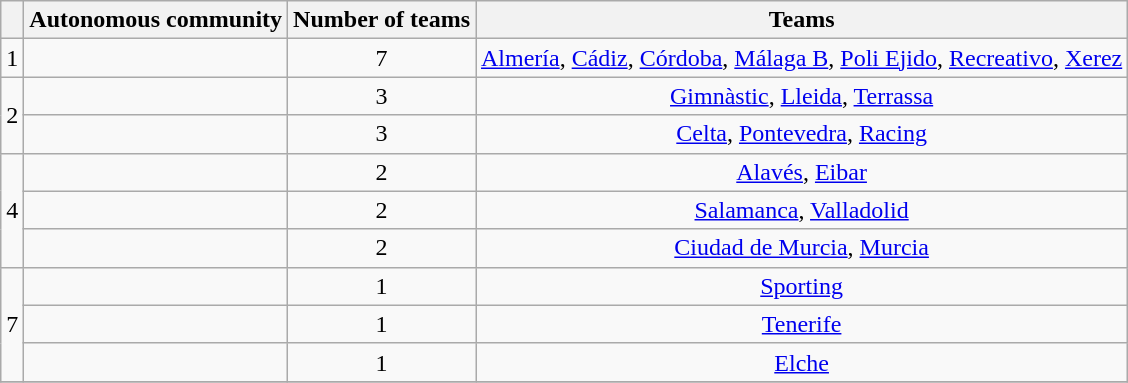<table class="wikitable">
<tr>
<th></th>
<th>Autonomous community</th>
<th>Number of teams</th>
<th>Teams</th>
</tr>
<tr>
<td>1</td>
<td></td>
<td align=center>7</td>
<td align=center><a href='#'>Almería</a>, <a href='#'>Cádiz</a>, <a href='#'>Córdoba</a>, <a href='#'>Málaga B</a>, <a href='#'>Poli Ejido</a>, <a href='#'>Recreativo</a>, <a href='#'>Xerez</a></td>
</tr>
<tr>
<td rowspan=2>2</td>
<td></td>
<td align=center>3</td>
<td align=center><a href='#'>Gimnàstic</a>, <a href='#'>Lleida</a>, <a href='#'>Terrassa</a></td>
</tr>
<tr>
<td></td>
<td align=center>3</td>
<td align=center><a href='#'>Celta</a>, <a href='#'>Pontevedra</a>, <a href='#'>Racing</a></td>
</tr>
<tr>
<td rowspan=3>4</td>
<td></td>
<td align=center>2</td>
<td align=center><a href='#'>Alavés</a>, <a href='#'>Eibar</a></td>
</tr>
<tr>
<td></td>
<td align=center>2</td>
<td align=center><a href='#'>Salamanca</a>, <a href='#'>Valladolid</a></td>
</tr>
<tr>
<td></td>
<td align=center>2</td>
<td align=center><a href='#'>Ciudad de Murcia</a>, <a href='#'>Murcia</a></td>
</tr>
<tr>
<td rowspan=3>7</td>
<td></td>
<td align=center>1</td>
<td align=center><a href='#'>Sporting</a></td>
</tr>
<tr>
<td></td>
<td align=center>1</td>
<td align=center><a href='#'>Tenerife</a></td>
</tr>
<tr>
<td></td>
<td align=center>1</td>
<td align=center><a href='#'>Elche</a></td>
</tr>
<tr>
</tr>
</table>
